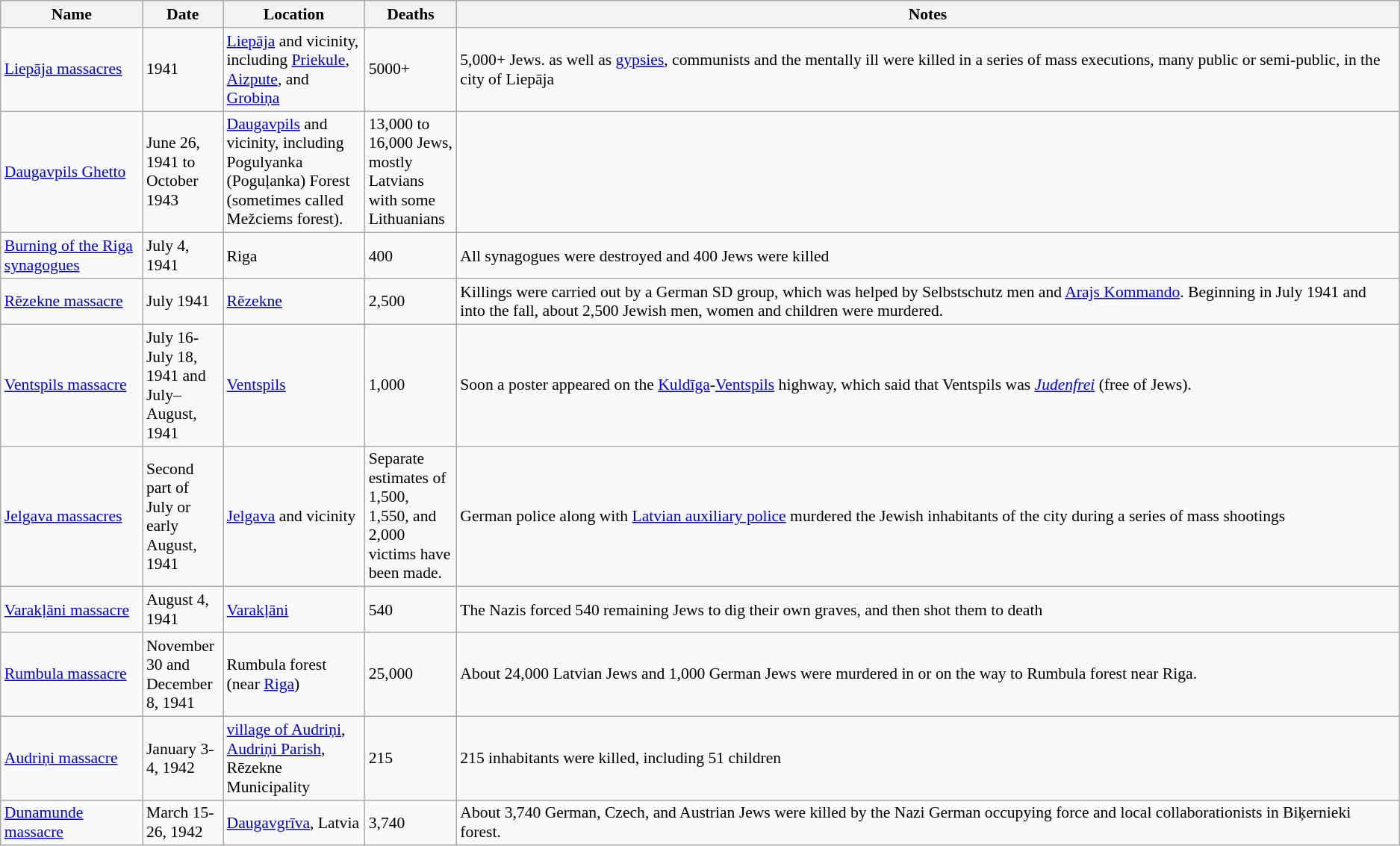<table class="sortable wikitable" style="font-size:90%;">
<tr>
<th style="width:120px;">Name</th>
<th style="width:65px;">Date</th>
<th style="width:120px;">Location</th>
<th style="width:75px;">Deaths</th>
<th class="unsortable">Notes</th>
</tr>
<tr>
<td><a href='#'>Liepāja massacres</a></td>
<td>1941</td>
<td><a href='#'>Liepāja</a> and vicinity, including <a href='#'>Priekule</a>, <a href='#'>Aizpute</a>, and <a href='#'>Grobiņa</a></td>
<td>5000+</td>
<td>5,000+ Jews. as well as <a href='#'>gypsies</a>, communists and the mentally ill were killed in a series of mass executions, many public or semi-public, in the city of Liepāja</td>
</tr>
<tr>
<td><a href='#'>Daugavpils Ghetto</a></td>
<td>June 26, 1941 to October 1943</td>
<td><a href='#'>Daugavpils</a> and vicinity, including Pogulyanka (Poguļanka) Forest (sometimes called Mežciems forest).</td>
<td>13,000 to 16,000 Jews, mostly Latvians with some Lithuanians</td>
<td></td>
</tr>
<tr>
<td><a href='#'>Burning of the Riga synagogues</a></td>
<td>July 4, 1941</td>
<td>Riga</td>
<td>400</td>
<td>All synagogues were destroyed and 400 Jews were killed</td>
</tr>
<tr>
<td><a href='#'>Rēzekne massacre</a></td>
<td>July 1941</td>
<td><a href='#'>Rēzekne</a></td>
<td>2,500</td>
<td>Killings were carried out by a German SD group, which was helped by Selbstschutz men and <a href='#'>Arajs Kommando</a>. Beginning in July 1941 and into the fall, about 2,500 Jewish men, women and children were murdered.</td>
</tr>
<tr>
<td><a href='#'>Ventspils massacre</a></td>
<td>July 16-July 18, 1941 and July–August, 1941</td>
<td><a href='#'>Ventspils</a></td>
<td>1,000</td>
<td>Soon a poster appeared on the <a href='#'>Kuldīga</a>-<a href='#'>Ventspils</a> highway, which said that Ventspils was <em><a href='#'>Judenfrei</a></em> (free of Jews).</td>
</tr>
<tr>
<td><a href='#'>Jelgava massacres</a></td>
<td>Second part of July or early August, 1941</td>
<td><a href='#'>Jelgava</a> and vicinity</td>
<td>Separate estimates of 1,500, 1,550, and 2,000 victims have been made.</td>
<td>German police along with <a href='#'>Latvian auxiliary police</a> murdered the Jewish inhabitants of the city during a series of mass shootings</td>
</tr>
<tr>
<td><a href='#'>Varakļāni massacre</a></td>
<td>August 4, 1941</td>
<td><a href='#'>Varakļāni</a></td>
<td>540</td>
<td>The Nazis forced 540 remaining Jews to dig their own graves, and then shot them to death</td>
</tr>
<tr>
<td><a href='#'>Rumbula massacre</a></td>
<td>November 30 and December 8, 1941</td>
<td>Rumbula forest (near <a href='#'>Riga</a>)</td>
<td>25,000</td>
<td>About 24,000 Latvian Jews and 1,000 German Jews were murdered in or on the way to Rumbula forest near Riga.</td>
</tr>
<tr>
<td><a href='#'>Audriņi massacre</a></td>
<td>January 3-4, 1942</td>
<td><a href='#'>village of Audriņi</a>, <a href='#'>Audriņi Parish</a>, Rēzekne Municipality</td>
<td>215</td>
<td>215 inhabitants were killed, including 51 children</td>
</tr>
<tr>
<td><a href='#'>Dunamunde massacre</a></td>
<td>March 15-26, 1942</td>
<td><a href='#'>Daugavgrīva</a>, Latvia</td>
<td>3,740</td>
<td>About 3,740 German, Czech, and Austrian Jews were killed by the Nazi German occupying force and local collaborationists in Biķernieki forest.</td>
</tr>
</table>
